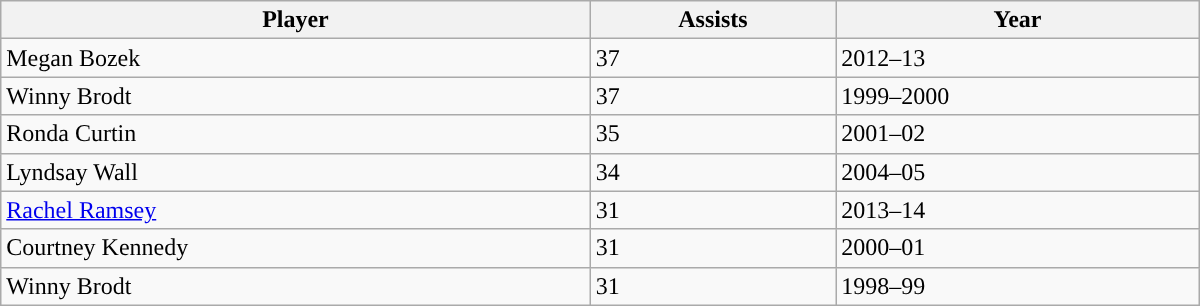<table class="wikitable" style="width: 50em">
<tr>
<th>Player</th>
<th>Assists</th>
<th>Year</th>
</tr>
<tr>
<td>Megan Bozek</td>
<td>37</td>
<td>2012–13</td>
</tr>
<tr>
<td>Winny Brodt</td>
<td>37</td>
<td>1999–2000</td>
</tr>
<tr>
<td>Ronda Curtin</td>
<td>35</td>
<td>2001–02</td>
</tr>
<tr>
<td>Lyndsay Wall</td>
<td>34</td>
<td>2004–05</td>
</tr>
<tr>
<td><a href='#'>Rachel Ramsey</a></td>
<td>31</td>
<td>2013–14</td>
</tr>
<tr>
<td>Courtney Kennedy</td>
<td>31</td>
<td>2000–01</td>
</tr>
<tr>
<td>Winny Brodt</td>
<td>31</td>
<td>1998–99</td>
</tr>
</table>
